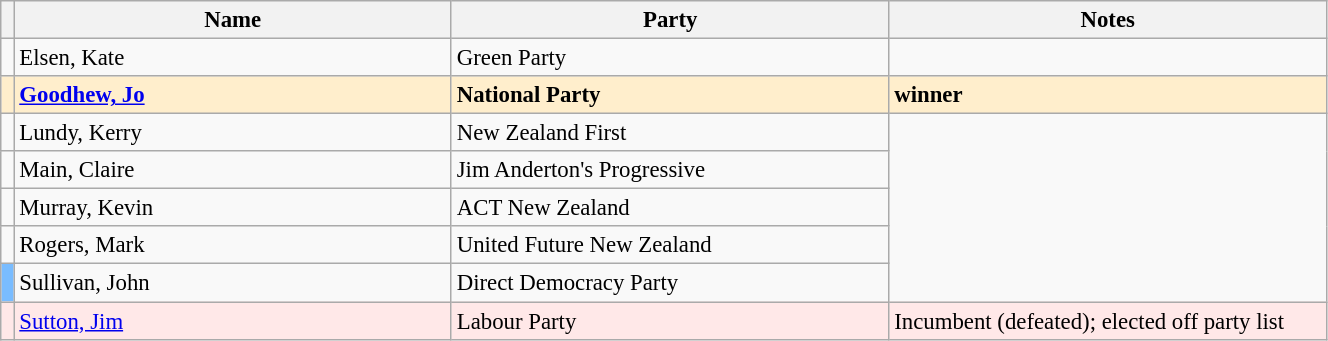<table class="wikitable" width="70%" style="font-size:95%;">
<tr>
<th width=1%></th>
<th width=33%>Name</th>
<th width=33%>Party</th>
<th width=33%>Notes</th>
</tr>
<tr -->
<td bgcolor=></td>
<td>Elsen, Kate</td>
<td>Green Party</td>
</tr>
<tr ---- bgcolor=#FFEECC>
<td bgcolor=></td>
<td><strong><a href='#'>Goodhew, Jo</a></strong></td>
<td><strong>National Party</strong></td>
<td><strong>winner</strong></td>
</tr>
<tr -->
<td bgcolor=></td>
<td>Lundy, Kerry</td>
<td>New Zealand First</td>
</tr>
<tr -->
<td bgcolor=></td>
<td>Main, Claire</td>
<td>Jim Anderton's Progressive</td>
</tr>
<tr -->
<td bgcolor=></td>
<td>Murray, Kevin</td>
<td>ACT New Zealand</td>
</tr>
<tr -->
<td bgcolor=></td>
<td>Rogers, Mark</td>
<td>United Future New Zealand</td>
</tr>
<tr -->
<td bgcolor=#79bcff></td>
<td>Sullivan, John</td>
<td>Direct Democracy Party</td>
</tr>
<tr ---- bgcolor=#FFE8E8>
<td bgcolor=></td>
<td><a href='#'>Sutton, Jim</a></td>
<td>Labour Party</td>
<td>Incumbent (defeated); elected off party list</td>
</tr>
</table>
